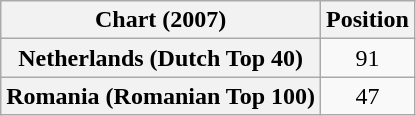<table class="wikitable plainrowheaders" style="text-align:center">
<tr>
<th scope="col">Chart (2007)</th>
<th scope="col">Position</th>
</tr>
<tr>
<th scope="row">Netherlands (Dutch Top 40)</th>
<td>91</td>
</tr>
<tr>
<th scope="row">Romania (Romanian Top 100)</th>
<td>47</td>
</tr>
</table>
